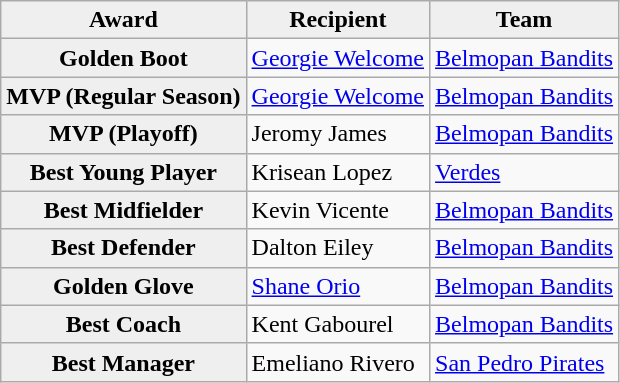<table class="wikitable">
<tr>
<th scope="row" style="background:#efefef;">Award</th>
<th scope="row" style="background:#efefef;">Recipient</th>
<th scope="row" style="background:#efefef;">Team</th>
</tr>
<tr>
<th scope="row" style="background:#efefef;">Golden Boot</th>
<td> <a href='#'>Georgie Welcome</a></td>
<td><a href='#'>Belmopan Bandits</a></td>
</tr>
<tr>
<th scope="row" style="background:#efefef;">MVP (Regular Season)</th>
<td> <a href='#'>Georgie Welcome</a></td>
<td><a href='#'>Belmopan Bandits</a></td>
</tr>
<tr>
<th scope="row" style="background:#efefef;">MVP (Playoff)</th>
<td> Jeromy James</td>
<td><a href='#'>Belmopan Bandits</a></td>
</tr>
<tr>
<th scope="row" style="background:#efefef;">Best Young Player</th>
<td> Krisean Lopez</td>
<td><a href='#'>Verdes</a></td>
</tr>
<tr>
<th scope="row" style="background:#efefef;">Best Midfielder</th>
<td> Kevin Vicente</td>
<td><a href='#'>Belmopan Bandits</a></td>
</tr>
<tr>
<th scope="row" style="background:#efefef;">Best Defender</th>
<td> Dalton Eiley</td>
<td><a href='#'>Belmopan Bandits</a></td>
</tr>
<tr>
<th scope="row" style="background:#efefef;">Golden Glove</th>
<td> <a href='#'>Shane Orio</a></td>
<td><a href='#'>Belmopan Bandits</a></td>
</tr>
<tr>
<th scope="row" style="background:#efefef;">Best Coach</th>
<td> Kent Gabourel</td>
<td><a href='#'>Belmopan Bandits</a></td>
</tr>
<tr>
<th scope="row" style="background:#efefef;">Best Manager</th>
<td> Emeliano Rivero</td>
<td><a href='#'>San Pedro Pirates</a></td>
</tr>
</table>
